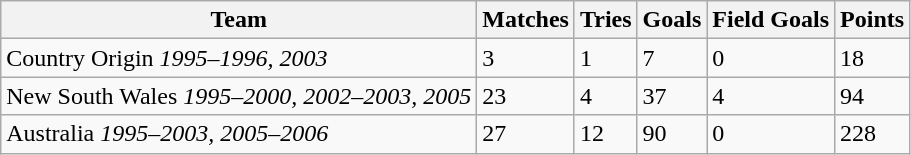<table class="wikitable">
<tr>
<th>Team</th>
<th>Matches</th>
<th>Tries</th>
<th>Goals</th>
<th>Field Goals</th>
<th>Points</th>
</tr>
<tr>
<td>Country Origin<em> 1995–1996, 2003</em></td>
<td>3</td>
<td>1</td>
<td>7</td>
<td>0</td>
<td>18</td>
</tr>
<tr>
<td>New South Wales <em>1995–2000, 2002–2003, 2005</em></td>
<td>23</td>
<td>4</td>
<td>37</td>
<td>4</td>
<td>94</td>
</tr>
<tr>
<td>Australia <em>1995–2003, 2005–2006</em></td>
<td>27</td>
<td>12</td>
<td>90</td>
<td>0</td>
<td>228</td>
</tr>
</table>
